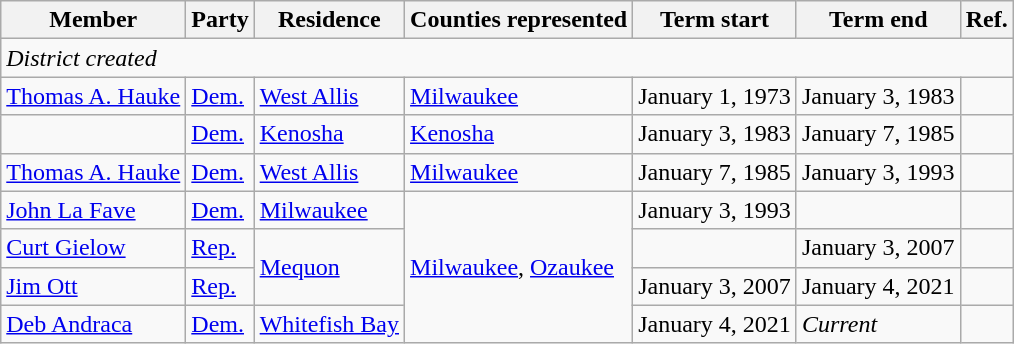<table class="wikitable">
<tr>
<th>Member</th>
<th>Party</th>
<th>Residence</th>
<th>Counties represented</th>
<th>Term start</th>
<th>Term end</th>
<th>Ref.</th>
</tr>
<tr>
<td colspan="7"><em>District created</em></td>
</tr>
<tr>
<td><a href='#'>Thomas A. Hauke</a></td>
<td><a href='#'>Dem.</a></td>
<td><a href='#'>West Allis</a></td>
<td><a href='#'>Milwaukee</a></td>
<td>January 1, 1973</td>
<td>January 3, 1983</td>
<td></td>
</tr>
<tr>
<td></td>
<td><a href='#'>Dem.</a></td>
<td><a href='#'>Kenosha</a></td>
<td><a href='#'>Kenosha</a></td>
<td>January 3, 1983</td>
<td>January 7, 1985</td>
<td></td>
</tr>
<tr>
<td><a href='#'>Thomas A. Hauke</a></td>
<td><a href='#'>Dem.</a></td>
<td><a href='#'>West Allis</a></td>
<td><a href='#'>Milwaukee</a></td>
<td>January 7, 1985</td>
<td>January 3, 1993</td>
<td></td>
</tr>
<tr>
<td><a href='#'>John La Fave</a></td>
<td><a href='#'>Dem.</a></td>
<td><a href='#'>Milwaukee</a></td>
<td rowspan="4"><a href='#'>Milwaukee</a>, <a href='#'>Ozaukee</a></td>
<td>January 3, 1993</td>
<td></td>
<td></td>
</tr>
<tr>
<td><a href='#'>Curt Gielow</a></td>
<td><a href='#'>Rep.</a></td>
<td rowspan="2"><a href='#'>Mequon</a></td>
<td></td>
<td>January 3, 2007</td>
<td></td>
</tr>
<tr>
<td><a href='#'>Jim Ott</a></td>
<td><a href='#'>Rep.</a></td>
<td>January 3, 2007</td>
<td>January 4, 2021</td>
<td></td>
</tr>
<tr>
<td><a href='#'>Deb Andraca</a></td>
<td><a href='#'>Dem.</a></td>
<td><a href='#'>Whitefish Bay</a></td>
<td>January 4, 2021</td>
<td><em>Current</em></td>
<td></td>
</tr>
</table>
